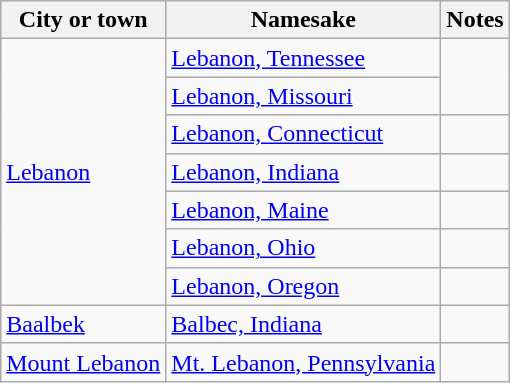<table class="wikitable">
<tr>
<th>City or town</th>
<th>Namesake</th>
<th>Notes</th>
</tr>
<tr>
<td rowspan="7"><a href='#'>Lebanon</a></td>
<td><a href='#'>Lebanon, Tennessee</a></td>
</tr>
<tr>
<td><a href='#'>Lebanon, Missouri</a></td>
</tr>
<tr>
<td><a href='#'>Lebanon, Connecticut</a></td>
<td></td>
</tr>
<tr>
<td><a href='#'>Lebanon, Indiana</a></td>
<td></td>
</tr>
<tr>
<td><a href='#'>Lebanon, Maine</a></td>
<td></td>
</tr>
<tr>
<td><a href='#'>Lebanon, Ohio</a></td>
<td></td>
</tr>
<tr>
<td><a href='#'>Lebanon, Oregon</a></td>
<td></td>
</tr>
<tr>
<td><a href='#'>Baalbek</a></td>
<td><a href='#'>Balbec, Indiana</a></td>
<td></td>
</tr>
<tr>
<td><a href='#'>Mount Lebanon</a></td>
<td><a href='#'>Mt. Lebanon, Pennsylvania</a></td>
<td></td>
</tr>
</table>
